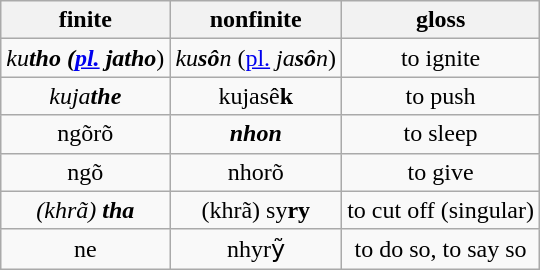<table class="wikitable" style="text-align: center;">
<tr>
<th>finite</th>
<th>nonfinite</th>
<th>gloss</th>
</tr>
<tr>
<td><em>ku<strong>tho<strong><em> (<a href='#'>pl.</a> </em>ja</strong>tho</em></strong>)</td>
<td><em>ku<strong>sô</strong>n</em> (<a href='#'>pl.</a> <em>ja<strong>sô</strong>n</em>)</td>
<td>to ignite</td>
</tr>
<tr>
<td><em>kuja<strong>the<strong><em></td>
<td></em>kuja</strong>sê<strong>k<em></td>
<td>to push</td>
</tr>
<tr>
<td></em></strong>ngõ</strong>rõ</em></td>
<td><strong><em>nho<strong>n<em></td>
<td>to sleep</td>
</tr>
<tr>
<td></em></strong>ngõ<strong><em></td>
<td></em></strong>nho</strong>rõ</em></td>
<td>to give</td>
</tr>
<tr>
<td><em>(khrã) <strong>tha<strong><em></td>
<td></em>(khrã) </strong>sy<strong>ry<em></td>
<td>to cut off </em>(singular)<em></td>
</tr>
<tr>
<td></em></strong>ne<strong><em></td>
<td></em></strong>nhy</strong>rỹ</em></td>
<td>to do so, to say so</td>
</tr>
</table>
